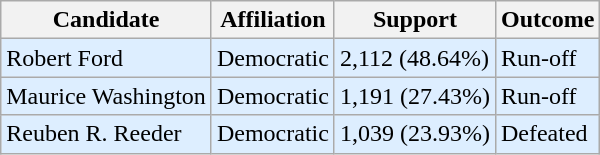<table class="wikitable">
<tr>
<th>Candidate</th>
<th>Affiliation</th>
<th>Support</th>
<th>Outcome</th>
</tr>
<tr>
<td bgcolor=#DDEEFF>Robert Ford</td>
<td bgcolor=#DDEEFF>Democratic</td>
<td bgcolor=#DDEEFF>2,112 (48.64%)</td>
<td bgcolor=#DDEEFF>Run-off</td>
</tr>
<tr>
<td bgcolor=#DDEEFF>Maurice Washington</td>
<td bgcolor=#DDEEFF>Democratic</td>
<td bgcolor=#DDEEFF>1,191 (27.43%)</td>
<td bgcolor=#DDEEFF>Run-off</td>
</tr>
<tr>
<td bgcolor=#DDEEFF>Reuben R. Reeder</td>
<td bgcolor=#DDEEFF>Democratic</td>
<td bgcolor=#DDEEFF>1,039 (23.93%)</td>
<td bgcolor=#DDEEFF>Defeated</td>
</tr>
</table>
